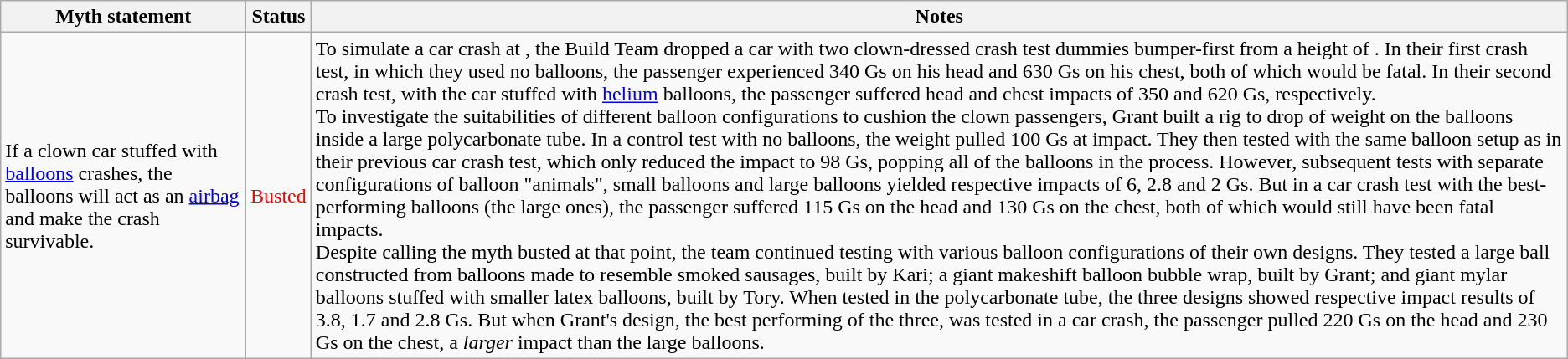<table class="wikitable plainrowheaders">
<tr>
<th>Myth statement</th>
<th>Status</th>
<th>Notes</th>
</tr>
<tr>
<td>If a clown car stuffed with <a href='#'>balloons</a> crashes, the balloons will act as an <a href='#'>airbag</a> and make the crash survivable.</td>
<td style="color:red">Busted</td>
<td>To simulate a car crash at , the Build Team dropped a car with two clown-dressed crash test dummies bumper-first from a height of . In their first crash test, in which they used no balloons, the passenger experienced 340 Gs on his head and 630 Gs on his chest, both of which would be fatal. In their second crash test, with the car stuffed with <a href='#'>helium</a> balloons, the passenger suffered head and chest impacts of 350 and 620 Gs, respectively.<br>To investigate the suitabilities of different balloon configurations to cushion the clown passengers, Grant built a rig to drop  of weight on the balloons inside a large polycarbonate tube. In a control test with no balloons, the weight pulled 100 Gs at impact. They then tested with the same balloon setup as in their previous car crash test, which only reduced the impact to 98 Gs, popping all of the balloons in the process. However, subsequent tests with separate configurations of balloon "animals", small balloons and large balloons yielded respective impacts of 6, 2.8 and 2 Gs. But in a car crash test with the best-performing balloons (the large ones), the passenger suffered 115 Gs on the head and 130 Gs on the chest, both of which would still have been fatal impacts.<br>Despite calling the myth busted at that point, the team continued testing with various balloon configurations of their own designs. They tested a large ball constructed from balloons made to resemble smoked sausages, built by Kari; a giant makeshift balloon bubble wrap, built by Grant; and giant mylar balloons stuffed with smaller latex balloons, built by Tory. When tested in the polycarbonate tube, the three designs showed respective impact results of 3.8, 1.7 and 2.8 Gs. But when Grant's design, the best performing of the three, was tested in a car crash, the passenger pulled 220 Gs on the head and 230 Gs on the chest, a <em>larger</em> impact than the large balloons.</td>
</tr>
</table>
